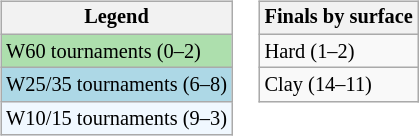<table>
<tr valign=top>
<td><br><table class=wikitable style="font-size:85%">
<tr>
<th>Legend</th>
</tr>
<tr style="background:#addfad;">
<td>W60 tournaments (0–2)</td>
</tr>
<tr style="background:lightblue;">
<td>W25/35 tournaments (6–8)</td>
</tr>
<tr style="background:#f0f8ff;">
<td>W10/15 tournaments (9–3)</td>
</tr>
</table>
</td>
<td><br><table class=wikitable style="font-size:85%">
<tr>
<th>Finals by surface</th>
</tr>
<tr>
<td>Hard (1–2)</td>
</tr>
<tr>
<td>Clay (14–11)</td>
</tr>
</table>
</td>
</tr>
</table>
